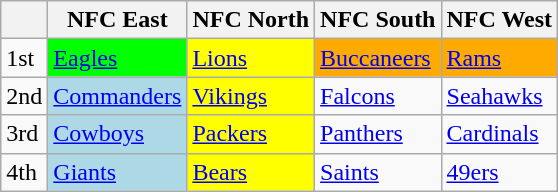<table class="wikitable">
<tr>
<th scope="col"></th>
<th scope="col">NFC East</th>
<th scope="col">NFC North</th>
<th scope="col">NFC South</th>
<th scope="col">NFC West</th>
</tr>
<tr>
<td>1st</td>
<td style="background-color:#00ff00"><a href='#'>Eagles</a></td>
<td style="background-color:#ffff00"><a href='#'>Lions</a></td>
<td style="background-color:#ffaa00"><a href='#'>Buccaneers</a></td>
<td style="background-color:#ffaa00"><a href='#'>Rams</a></td>
</tr>
<tr>
<td>2nd</td>
<td style="background-color:#add8e6"><a href='#'>Commanders</a></td>
<td style="background-color:#ffff00"><a href='#'>Vikings</a></td>
<td><a href='#'>Falcons</a></td>
<td><a href='#'>Seahawks</a></td>
</tr>
<tr>
<td>3rd</td>
<td style="background-color:#add8e6"><a href='#'>Cowboys</a></td>
<td style="background-color:#ffff00"><a href='#'>Packers</a></td>
<td><a href='#'>Panthers</a></td>
<td><a href='#'>Cardinals</a></td>
</tr>
<tr>
<td>4th</td>
<td style="background-color:#add8e6"><a href='#'>Giants</a></td>
<td style="background-color:#ffff00"><a href='#'>Bears</a></td>
<td><a href='#'>Saints</a></td>
<td><a href='#'>49ers</a></td>
</tr>
</table>
